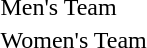<table>
<tr>
<td>Men's Team</td>
<td align=center></td>
<td align=center></td>
<td align=center></td>
</tr>
<tr>
<td>Women's Team</td>
<td align=center></td>
<td align=center></td>
<td align=center></td>
</tr>
</table>
